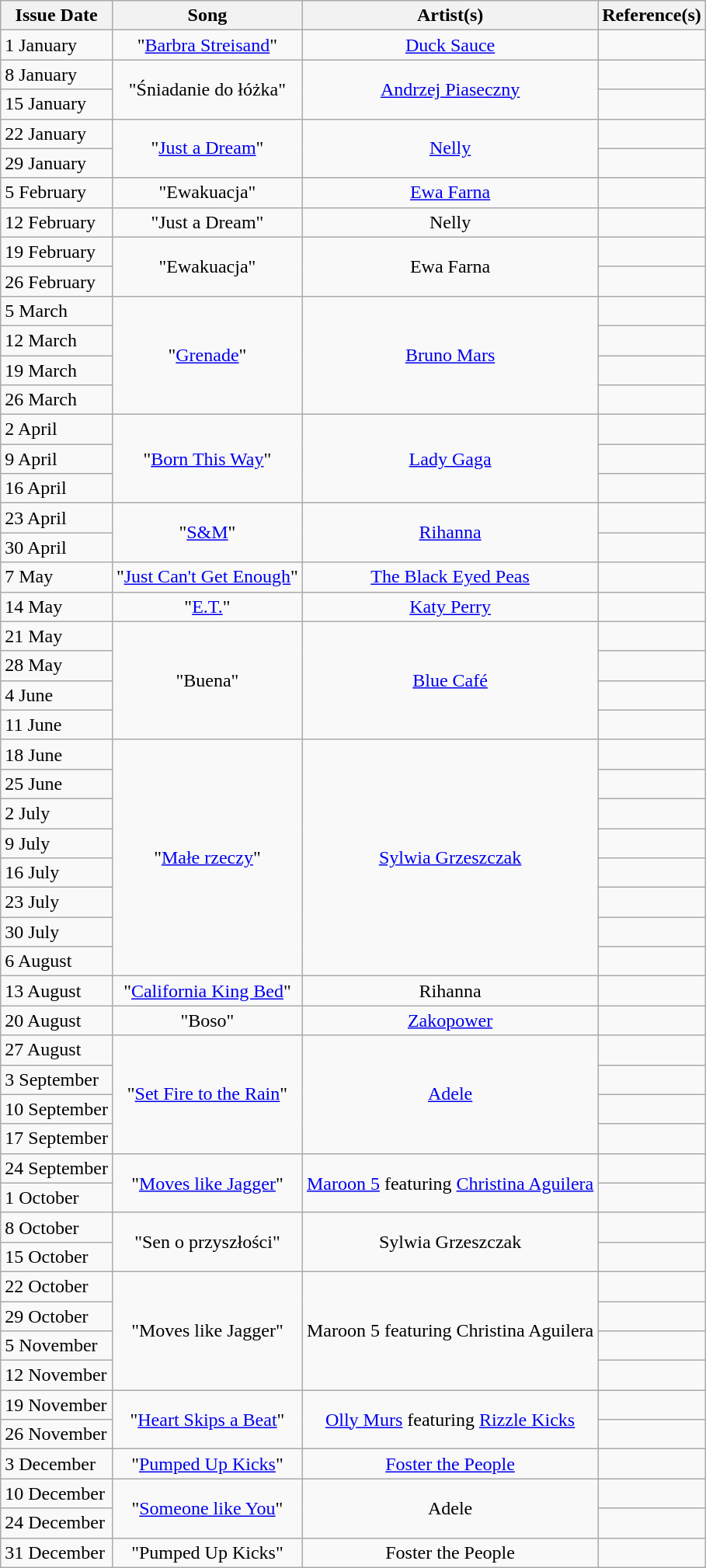<table class="wikitable" style="text-align:center;">
<tr>
<th>Issue Date</th>
<th>Song</th>
<th>Artist(s)</th>
<th>Reference(s)</th>
</tr>
<tr>
<td style="text-align:left;">1 January</td>
<td>"<a href='#'>Barbra Streisand</a>"</td>
<td><a href='#'>Duck Sauce</a></td>
<td></td>
</tr>
<tr>
<td style="text-align:left;">8 January</td>
<td rowspan=2>"Śniadanie do łóżka"</td>
<td rowspan=2><a href='#'>Andrzej Piaseczny</a></td>
<td></td>
</tr>
<tr>
<td style="text-align:left;">15 January</td>
<td></td>
</tr>
<tr>
<td style="text-align:left;">22 January</td>
<td rowspan=2>"<a href='#'>Just a Dream</a>"</td>
<td rowspan=2><a href='#'>Nelly</a></td>
<td></td>
</tr>
<tr>
<td style="text-align:left;">29 January</td>
<td></td>
</tr>
<tr>
<td style="text-align:left;">5 February</td>
<td>"Ewakuacja"</td>
<td><a href='#'>Ewa Farna</a></td>
<td></td>
</tr>
<tr>
<td style="text-align:left;">12 February</td>
<td>"Just a Dream"</td>
<td>Nelly</td>
<td></td>
</tr>
<tr>
<td style="text-align:left;">19 February</td>
<td rowspan=2>"Ewakuacja"</td>
<td rowspan=2>Ewa Farna</td>
<td></td>
</tr>
<tr>
<td style="text-align:left;">26 February</td>
<td></td>
</tr>
<tr>
<td style="text-align:left;">5 March</td>
<td rowspan=4>"<a href='#'>Grenade</a>"</td>
<td rowspan=4><a href='#'>Bruno Mars</a></td>
<td></td>
</tr>
<tr>
<td style="text-align:left;">12 March</td>
<td></td>
</tr>
<tr>
<td style="text-align:left;">19 March</td>
<td></td>
</tr>
<tr>
<td style="text-align:left;">26 March</td>
<td></td>
</tr>
<tr>
<td style="text-align:left;">2 April</td>
<td rowspan=3>"<a href='#'>Born This Way</a>"</td>
<td rowspan=3><a href='#'>Lady Gaga</a></td>
<td></td>
</tr>
<tr>
<td style="text-align:left;">9 April</td>
<td></td>
</tr>
<tr>
<td style="text-align:left;">16 April</td>
<td></td>
</tr>
<tr>
<td style="text-align:left;">23 April</td>
<td rowspan=2>"<a href='#'>S&M</a>"</td>
<td rowspan=2><a href='#'>Rihanna</a></td>
<td></td>
</tr>
<tr>
<td style="text-align:left;">30 April</td>
<td></td>
</tr>
<tr>
<td style="text-align:left;">7 May</td>
<td>"<a href='#'>Just Can't Get Enough</a>"</td>
<td><a href='#'>The Black Eyed Peas</a></td>
<td></td>
</tr>
<tr>
<td style="text-align:left;">14 May</td>
<td>"<a href='#'>E.T.</a>"</td>
<td><a href='#'>Katy Perry</a></td>
<td></td>
</tr>
<tr>
<td style="text-align:left;">21 May</td>
<td rowspan=4>"Buena"</td>
<td rowspan=4><a href='#'>Blue Café</a></td>
<td></td>
</tr>
<tr>
<td style="text-align:left;">28 May</td>
<td></td>
</tr>
<tr>
<td style="text-align:left;">4 June</td>
<td></td>
</tr>
<tr>
<td style="text-align:left;">11 June</td>
<td></td>
</tr>
<tr>
<td style="text-align:left;">18 June</td>
<td rowspan=8>"<a href='#'>Małe rzeczy</a>"</td>
<td rowspan=8><a href='#'>Sylwia Grzeszczak</a></td>
<td></td>
</tr>
<tr>
<td style="text-align:left;">25 June</td>
<td></td>
</tr>
<tr>
<td style="text-align:left;">2 July</td>
<td></td>
</tr>
<tr>
<td style="text-align:left;">9 July</td>
<td></td>
</tr>
<tr>
<td style="text-align:left;">16 July</td>
<td></td>
</tr>
<tr>
<td style="text-align:left;">23 July</td>
<td></td>
</tr>
<tr>
<td style="text-align:left;">30 July</td>
<td></td>
</tr>
<tr>
<td style="text-align:left;">6 August</td>
<td></td>
</tr>
<tr>
<td style="text-align:left;">13 August</td>
<td>"<a href='#'>California King Bed</a>"</td>
<td>Rihanna</td>
<td></td>
</tr>
<tr>
<td style="text-align:left;">20 August</td>
<td>"Boso"</td>
<td><a href='#'>Zakopower</a></td>
<td></td>
</tr>
<tr>
<td style="text-align:left;">27 August</td>
<td rowspan=4>"<a href='#'>Set Fire to the Rain</a>"</td>
<td rowspan=4><a href='#'>Adele</a></td>
<td></td>
</tr>
<tr>
<td style="text-align:left;">3 September</td>
<td></td>
</tr>
<tr>
<td style="text-align:left;">10 September</td>
<td></td>
</tr>
<tr>
<td style="text-align:left;">17 September</td>
<td></td>
</tr>
<tr>
<td style="text-align:left;">24 September</td>
<td rowspan=2>"<a href='#'>Moves like Jagger</a>"</td>
<td rowspan=2><a href='#'>Maroon 5</a> featuring <a href='#'>Christina Aguilera</a></td>
<td></td>
</tr>
<tr>
<td style="text-align:left;">1 October</td>
<td></td>
</tr>
<tr>
<td style="text-align:left;">8 October</td>
<td rowspan=2>"Sen o przyszłości"</td>
<td rowspan=2>Sylwia Grzeszczak</td>
<td></td>
</tr>
<tr>
<td style="text-align:left;">15 October</td>
<td></td>
</tr>
<tr>
<td style="text-align:left;">22 October</td>
<td rowspan=4>"Moves like Jagger"</td>
<td rowspan=4>Maroon 5 featuring Christina Aguilera</td>
<td></td>
</tr>
<tr>
<td style="text-align:left;">29 October</td>
<td></td>
</tr>
<tr>
<td style="text-align:left;">5 November</td>
<td></td>
</tr>
<tr>
<td style="text-align:left;">12 November</td>
<td></td>
</tr>
<tr>
<td style="text-align:left;">19 November</td>
<td rowspan=2>"<a href='#'>Heart Skips a Beat</a>"</td>
<td rowspan=2><a href='#'>Olly Murs</a> featuring <a href='#'>Rizzle Kicks</a></td>
<td></td>
</tr>
<tr>
<td style="text-align:left;">26 November</td>
<td></td>
</tr>
<tr>
<td style="text-align:left;">3 December</td>
<td rowspan=1>"<a href='#'>Pumped Up Kicks</a>"</td>
<td rowspan=1><a href='#'>Foster the People</a></td>
<td></td>
</tr>
<tr>
<td style="text-align:left;">10 December</td>
<td rowspan=2>"<a href='#'>Someone like You</a>"</td>
<td rowspan=2>Adele</td>
<td></td>
</tr>
<tr>
<td style="text-align:left;">24 December</td>
<td></td>
</tr>
<tr>
<td style="text-align:left;">31 December</td>
<td rowspan=1>"Pumped Up Kicks"</td>
<td rowspan=1>Foster the People</td>
<td></td>
</tr>
</table>
